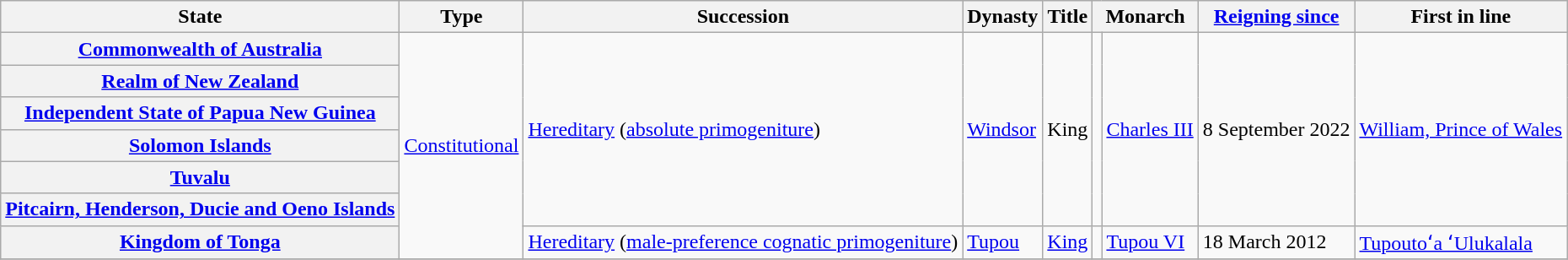<table class="wikitable sortable plainrowheaders">
<tr>
<th scope="col">State</th>
<th scope="col">Type</th>
<th scope="col">Succession</th>
<th scope="col">Dynasty</th>
<th scope="col">Title</th>
<th scope="col" colspan="2">Monarch</th>
<th scope="col" data-sort-type="date"><a href='#'>Reigning since</a></th>
<th scope="col">First in line</th>
</tr>
<tr>
<th scope="row"><a href='#'>Commonwealth of Australia</a></th>
<td rowspan="7"><a href='#'>Constitutional</a></td>
<td rowspan="6"><a href='#'>Hereditary</a> (<a href='#'>absolute primogeniture</a>)</td>
<td rowspan="6"><a href='#'>Windsor</a></td>
<td rowspan="6">King</td>
<td data-sort-type="Charles III" rowspan="6"></td>
<td rowspan="6"><a href='#'>Charles&nbsp;III</a></td>
<td rowspan="6">8 September 2022</td>
<td rowspan="6"><a href='#'>William, Prince of Wales</a></td>
</tr>
<tr>
<th scope="row"><a href='#'>Realm of New Zealand</a></th>
</tr>
<tr>
<th scope="row"><a href='#'>Independent State of Papua New Guinea</a></th>
</tr>
<tr>
<th scope="row"><a href='#'>Solomon Islands</a></th>
</tr>
<tr>
<th scope="row"><a href='#'>Tuvalu</a></th>
</tr>
<tr>
<th scope="row"><a href='#'>Pitcairn, Henderson, Ducie and Oeno Islands</a></th>
</tr>
<tr>
<th scope="row"><a href='#'>Kingdom of Tonga</a></th>
<td><a href='#'>Hereditary</a> (<a href='#'>male-preference cognatic primogeniture</a>)</td>
<td><a href='#'>Tupou</a></td>
<td><a href='#'>King</a></td>
<td></td>
<td><a href='#'>Tupou&nbsp;VI</a></td>
<td>18 March 2012</td>
<td><a href='#'>Tupoutoʻa ʻUlukalala</a></td>
</tr>
<tr>
</tr>
</table>
